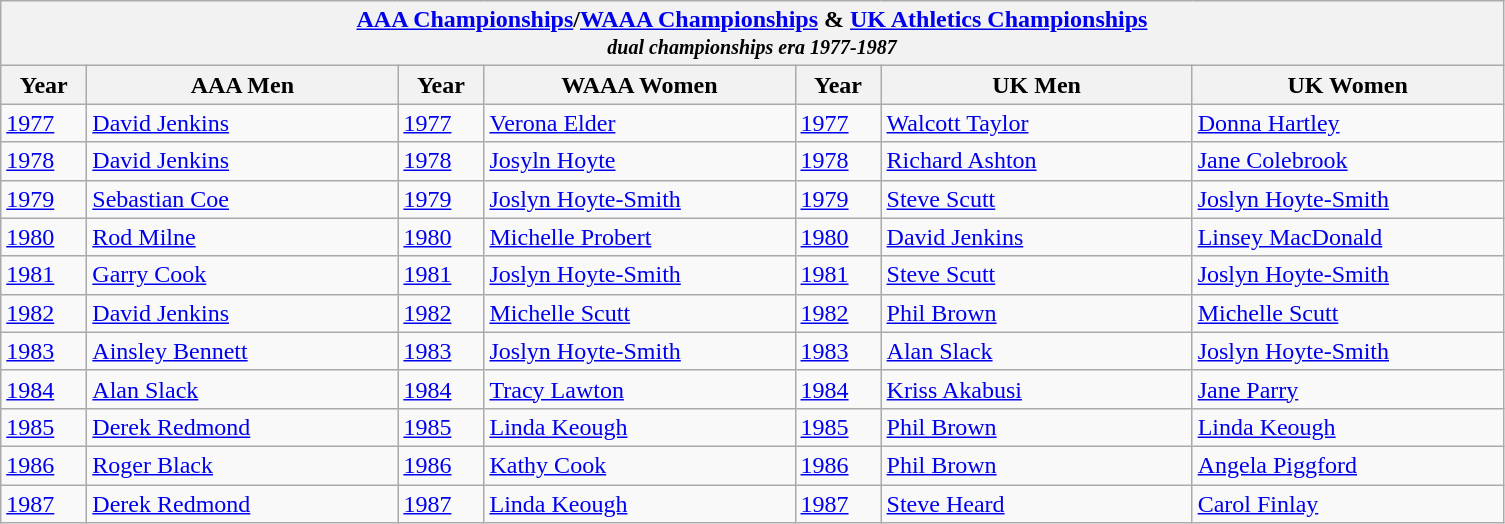<table class="wikitable">
<tr>
<th colspan="7"><a href='#'>AAA Championships</a>/<a href='#'>WAAA Championships</a> & <a href='#'>UK Athletics Championships</a><br><em><small>dual championships era 1977-1987</small></em></th>
</tr>
<tr>
<th width=50>Year</th>
<th width=200>AAA Men</th>
<th width=50>Year</th>
<th width=200>WAAA Women</th>
<th width=50>Year</th>
<th width=200>UK Men</th>
<th width=200>UK Women</th>
</tr>
<tr>
<td><a href='#'>1977</a></td>
<td><a href='#'>David Jenkins</a></td>
<td><a href='#'>1977</a></td>
<td><a href='#'>Verona Elder</a></td>
<td><a href='#'>1977</a></td>
<td><a href='#'>Walcott Taylor</a></td>
<td><a href='#'>Donna Hartley</a></td>
</tr>
<tr>
<td><a href='#'>1978</a></td>
<td><a href='#'>David Jenkins</a></td>
<td><a href='#'>1978</a></td>
<td><a href='#'>Josyln Hoyte</a></td>
<td><a href='#'>1978</a></td>
<td><a href='#'>Richard Ashton</a></td>
<td><a href='#'>Jane Colebrook</a></td>
</tr>
<tr>
<td><a href='#'>1979</a></td>
<td><a href='#'>Sebastian Coe</a></td>
<td><a href='#'>1979</a></td>
<td><a href='#'>Joslyn Hoyte-Smith</a></td>
<td><a href='#'>1979</a></td>
<td><a href='#'>Steve Scutt</a></td>
<td><a href='#'>Joslyn Hoyte-Smith</a></td>
</tr>
<tr>
<td><a href='#'>1980</a></td>
<td><a href='#'>Rod Milne</a></td>
<td><a href='#'>1980</a></td>
<td><a href='#'>Michelle Probert</a></td>
<td><a href='#'>1980</a></td>
<td><a href='#'>David Jenkins</a></td>
<td><a href='#'>Linsey MacDonald</a></td>
</tr>
<tr>
<td><a href='#'>1981</a></td>
<td><a href='#'>Garry Cook</a></td>
<td><a href='#'>1981</a></td>
<td><a href='#'>Joslyn Hoyte-Smith</a></td>
<td><a href='#'>1981</a></td>
<td><a href='#'>Steve Scutt</a></td>
<td><a href='#'>Joslyn Hoyte-Smith</a></td>
</tr>
<tr>
<td><a href='#'>1982</a></td>
<td><a href='#'>David Jenkins</a></td>
<td><a href='#'>1982</a></td>
<td><a href='#'>Michelle Scutt</a></td>
<td><a href='#'>1982</a></td>
<td><a href='#'>Phil Brown</a></td>
<td><a href='#'>Michelle Scutt</a></td>
</tr>
<tr>
<td><a href='#'>1983</a></td>
<td><a href='#'>Ainsley Bennett</a></td>
<td><a href='#'>1983</a></td>
<td><a href='#'>Joslyn Hoyte-Smith</a></td>
<td><a href='#'>1983</a></td>
<td><a href='#'>Alan Slack</a></td>
<td><a href='#'>Joslyn Hoyte-Smith</a></td>
</tr>
<tr>
<td><a href='#'>1984</a></td>
<td><a href='#'>Alan Slack</a></td>
<td><a href='#'>1984</a></td>
<td><a href='#'>Tracy Lawton</a></td>
<td><a href='#'>1984</a></td>
<td><a href='#'>Kriss Akabusi</a></td>
<td><a href='#'>Jane Parry</a></td>
</tr>
<tr>
<td><a href='#'>1985</a></td>
<td><a href='#'>Derek Redmond</a></td>
<td><a href='#'>1985</a></td>
<td><a href='#'>Linda Keough</a></td>
<td><a href='#'>1985</a></td>
<td><a href='#'>Phil Brown</a></td>
<td><a href='#'>Linda Keough</a></td>
</tr>
<tr>
<td><a href='#'>1986</a></td>
<td><a href='#'>Roger Black</a></td>
<td><a href='#'>1986</a></td>
<td><a href='#'>Kathy Cook</a></td>
<td><a href='#'>1986</a></td>
<td><a href='#'>Phil Brown</a></td>
<td><a href='#'>Angela Piggford</a></td>
</tr>
<tr>
<td><a href='#'>1987</a></td>
<td><a href='#'>Derek Redmond</a></td>
<td><a href='#'>1987</a></td>
<td><a href='#'>Linda Keough</a></td>
<td><a href='#'>1987</a></td>
<td><a href='#'>Steve Heard</a></td>
<td><a href='#'>Carol Finlay</a></td>
</tr>
</table>
